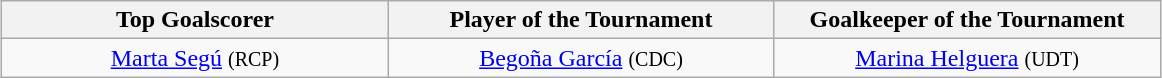<table class=wikitable style="margin:auto; text-align:center">
<tr>
<th style="width: 250px;">Top Goalscorer</th>
<th style="width: 250px;">Player of the Tournament</th>
<th style="width: 250px;">Goalkeeper of the Tournament</th>
</tr>
<tr>
<td><a href='#'>Marta Segú</a> <small>(RCP)</small></td>
<td><a href='#'>Begoña García</a> <small>(CDC)</small></td>
<td><a href='#'>Marina Helguera</a> <small>(UDT)</small></td>
</tr>
</table>
